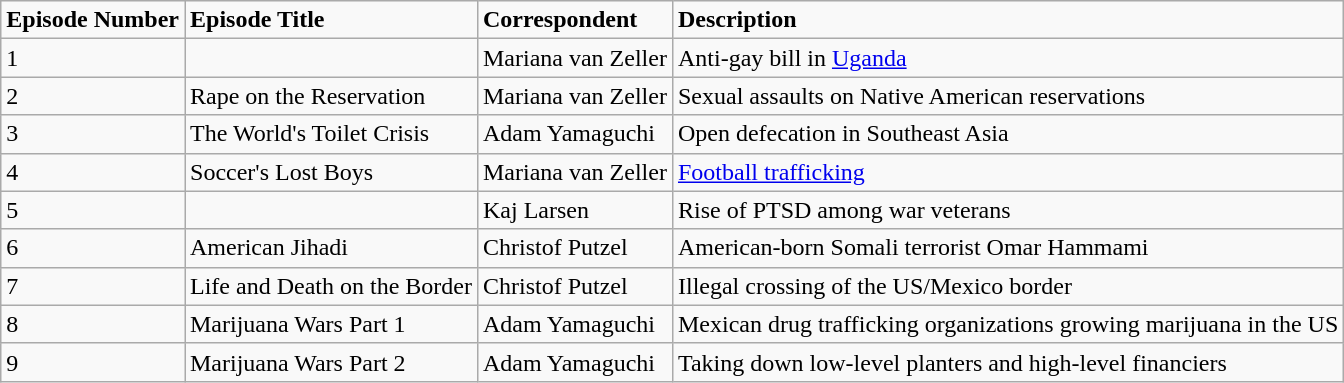<table class="wikitable">
<tr>
<td><strong>Episode Number</strong></td>
<td><strong>Episode Title</strong></td>
<td><strong>Correspondent</strong></td>
<td><strong>Description</strong></td>
</tr>
<tr>
<td>1</td>
<td></td>
<td>Mariana van Zeller</td>
<td>Anti-gay bill in <a href='#'>Uganda</a></td>
</tr>
<tr>
<td>2</td>
<td>Rape on the Reservation</td>
<td>Mariana van Zeller</td>
<td>Sexual assaults on Native American reservations</td>
</tr>
<tr>
<td>3</td>
<td>The World's Toilet Crisis</td>
<td>Adam Yamaguchi</td>
<td>Open defecation in Southeast Asia</td>
</tr>
<tr>
<td>4</td>
<td>Soccer's Lost Boys</td>
<td>Mariana van Zeller</td>
<td><a href='#'>Football trafficking</a></td>
</tr>
<tr>
<td>5</td>
<td></td>
<td>Kaj Larsen</td>
<td>Rise of PTSD among war veterans</td>
</tr>
<tr>
<td>6</td>
<td>American Jihadi</td>
<td>Christof Putzel</td>
<td>American-born Somali terrorist Omar Hammami</td>
</tr>
<tr>
<td>7</td>
<td>Life and Death on the Border</td>
<td>Christof Putzel</td>
<td>Illegal crossing of the US/Mexico border</td>
</tr>
<tr>
<td>8</td>
<td>Marijuana Wars Part 1</td>
<td>Adam Yamaguchi</td>
<td>Mexican drug trafficking organizations growing marijuana in the US</td>
</tr>
<tr>
<td>9</td>
<td>Marijuana Wars Part 2</td>
<td>Adam Yamaguchi</td>
<td>Taking down low-level planters and high-level financiers</td>
</tr>
</table>
